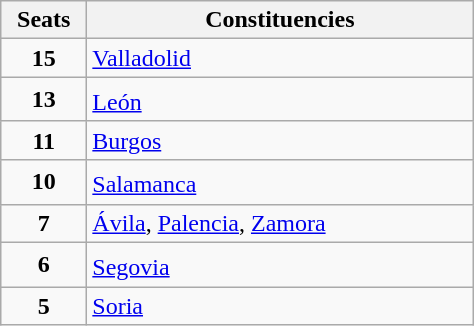<table class="wikitable" style="text-align:left;">
<tr>
<th width="50">Seats</th>
<th width="250">Constituencies</th>
</tr>
<tr>
<td align="center"><strong>15</strong></td>
<td><a href='#'>Valladolid</a></td>
</tr>
<tr>
<td align="center"><strong>13</strong></td>
<td><a href='#'>León</a><sup></sup></td>
</tr>
<tr>
<td align="center"><strong>11</strong></td>
<td><a href='#'>Burgos</a></td>
</tr>
<tr>
<td align="center"><strong>10</strong></td>
<td><a href='#'>Salamanca</a><sup></sup></td>
</tr>
<tr>
<td align="center"><strong>7</strong></td>
<td><a href='#'>Ávila</a>, <a href='#'>Palencia</a>, <a href='#'>Zamora</a></td>
</tr>
<tr>
<td align="center"><strong>6</strong></td>
<td><a href='#'>Segovia</a><sup></sup></td>
</tr>
<tr>
<td align="center"><strong>5</strong></td>
<td><a href='#'>Soria</a></td>
</tr>
</table>
